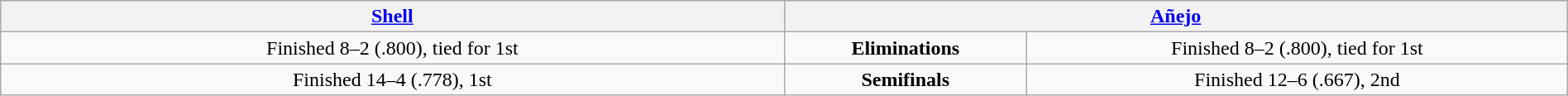<table class="wikitable" style="width:100%;">
<tr align=center>
<th colspan="2" style="width:45%;"><a href='#'>Shell</a></th>
<th colspan="2" style="width:45%;"><a href='#'>Añejo</a></th>
</tr>
<tr align=center>
<td>Finished 8–2 (.800), tied for 1st</td>
<td colspan=2><strong>Eliminations</strong></td>
<td>Finished 8–2 (.800), tied for 1st</td>
</tr>
<tr align=center>
<td>Finished 14–4 (.778), 1st</td>
<td colspan=2><strong>Semifinals</strong></td>
<td>Finished 12–6 (.667), 2nd</td>
</tr>
</table>
